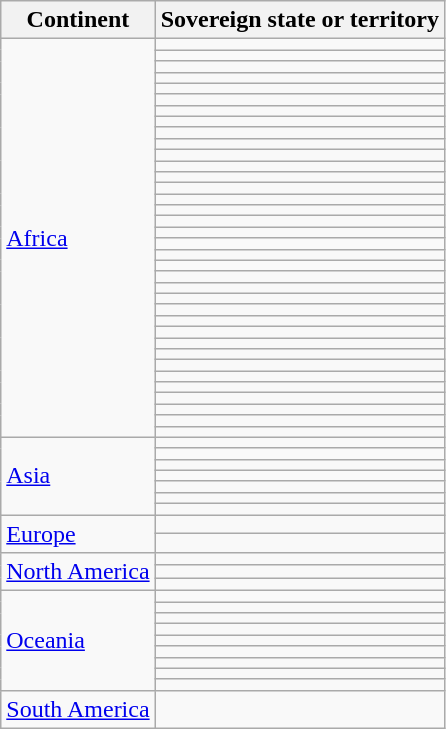<table class="wikitable">
<tr>
<th>Continent</th>
<th>Sovereign state or territory</th>
</tr>
<tr>
<td rowspan=36><a href='#'>Africa</a></td>
<td></td>
</tr>
<tr>
<td></td>
</tr>
<tr>
<td></td>
</tr>
<tr>
<td></td>
</tr>
<tr>
<td></td>
</tr>
<tr>
<td></td>
</tr>
<tr>
<td></td>
</tr>
<tr>
<td></td>
</tr>
<tr>
<td></td>
</tr>
<tr>
<td></td>
</tr>
<tr>
<td></td>
</tr>
<tr>
<td></td>
</tr>
<tr>
<td></td>
</tr>
<tr>
<td></td>
</tr>
<tr>
<td></td>
</tr>
<tr>
<td></td>
</tr>
<tr>
<td></td>
</tr>
<tr>
<td></td>
</tr>
<tr>
<td></td>
</tr>
<tr>
<td></td>
</tr>
<tr>
<td></td>
</tr>
<tr>
<td></td>
</tr>
<tr>
<td></td>
</tr>
<tr>
<td></td>
</tr>
<tr>
<td></td>
</tr>
<tr>
<td></td>
</tr>
<tr>
<td></td>
</tr>
<tr>
<td></td>
</tr>
<tr>
<td></td>
</tr>
<tr>
<td></td>
</tr>
<tr>
<td></td>
</tr>
<tr>
<td></td>
</tr>
<tr>
<td></td>
</tr>
<tr>
<td></td>
</tr>
<tr>
<td></td>
</tr>
<tr>
<td></td>
</tr>
<tr>
<td rowspan=7><a href='#'>Asia</a></td>
<td></td>
</tr>
<tr>
<td></td>
</tr>
<tr>
<td></td>
</tr>
<tr>
<td></td>
</tr>
<tr>
<td></td>
</tr>
<tr>
<td></td>
</tr>
<tr>
<td></td>
</tr>
<tr>
<td rowspan=2><a href='#'>Europe</a></td>
<td></td>
</tr>
<tr>
<td></td>
</tr>
<tr>
<td rowspan=3><a href='#'>North America</a></td>
<td></td>
</tr>
<tr>
<td></td>
</tr>
<tr>
<td></td>
</tr>
<tr>
<td rowspan=9><a href='#'>Oceania</a></td>
<td></td>
</tr>
<tr>
<td></td>
</tr>
<tr>
<td></td>
</tr>
<tr>
<td></td>
</tr>
<tr>
<td></td>
</tr>
<tr>
<td></td>
</tr>
<tr>
<td></td>
</tr>
<tr>
<td></td>
</tr>
<tr>
<td></td>
</tr>
<tr>
<td><a href='#'>South America</a></td>
<td></td>
</tr>
</table>
